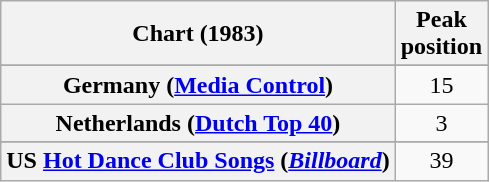<table class="wikitable sortable plainrowheaders">
<tr>
<th scope="col">Chart (1983)</th>
<th scope="col">Peak<br>position</th>
</tr>
<tr>
</tr>
<tr>
</tr>
<tr>
<th scope="row">Germany (<a href='#'>Media Control</a>)</th>
<td align="center">15</td>
</tr>
<tr>
<th scope="row">Netherlands (<a href='#'>Dutch Top 40</a>)</th>
<td align="center">3</td>
</tr>
<tr>
</tr>
<tr>
</tr>
<tr>
<th scope="row">US <a href='#'>Hot Dance Club Songs</a> (<em><a href='#'>Billboard</a></em>)</th>
<td align="center">39</td>
</tr>
</table>
